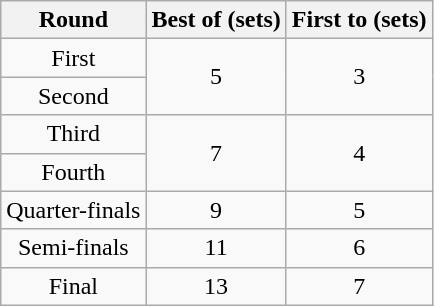<table class="wikitable" style="text-align:center">
<tr>
<th>Round</th>
<th>Best of (sets)</th>
<th>First to (sets)</th>
</tr>
<tr>
<td>First</td>
<td rowspan="2">5</td>
<td rowspan="2">3</td>
</tr>
<tr>
<td>Second</td>
</tr>
<tr>
<td>Third</td>
<td rowspan="2">7</td>
<td rowspan="2">4</td>
</tr>
<tr>
<td>Fourth</td>
</tr>
<tr>
<td>Quarter-finals</td>
<td>9</td>
<td>5</td>
</tr>
<tr>
<td>Semi-finals</td>
<td>11</td>
<td>6</td>
</tr>
<tr>
<td>Final</td>
<td>13</td>
<td>7</td>
</tr>
</table>
